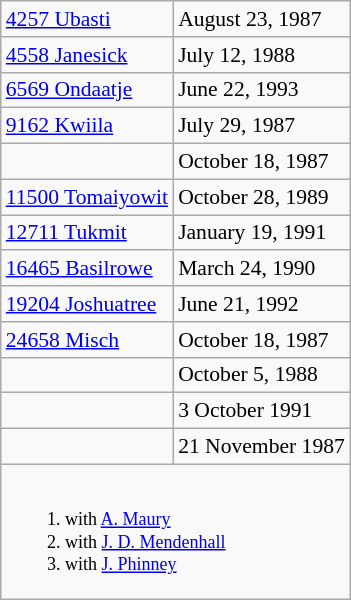<table class="wikitable floatright" style="font-size: 0.9em;">
<tr>
<td><a href='#'>4257 Ubasti</a></td>
<td>August 23, 1987</td>
</tr>
<tr>
<td><a href='#'>4558 Janesick</a></td>
<td>July 12, 1988</td>
</tr>
<tr>
<td><a href='#'>6569 Ondaatje</a></td>
<td>June 22, 1993</td>
</tr>
<tr>
<td><a href='#'>9162 Kwiila</a></td>
<td>July 29, 1987</td>
</tr>
<tr>
<td></td>
<td>October 18, 1987</td>
</tr>
<tr>
<td><a href='#'>11500 Tomaiyowit</a></td>
<td>October 28, 1989</td>
</tr>
<tr>
<td><a href='#'>12711 Tukmit</a></td>
<td>January 19, 1991</td>
</tr>
<tr>
<td><a href='#'>16465 Basilrowe</a></td>
<td>March 24, 1990</td>
</tr>
<tr>
<td><a href='#'>19204 Joshuatree</a></td>
<td>June 21, 1992</td>
</tr>
<tr>
<td><a href='#'>24658 Misch</a></td>
<td>October 18, 1987</td>
</tr>
<tr>
<td></td>
<td>October 5, 1988</td>
</tr>
<tr>
<td></td>
<td>3 October 1991</td>
</tr>
<tr>
<td></td>
<td>21 November 1987</td>
</tr>
<tr>
<td colspan=2 style="font-size: smaller;"><br><ol><li> with <a href='#'>A. Maury</a></li><li> with <a href='#'>J. D. Mendenhall</a></li><li> with <a href='#'>J. Phinney</a></li></ol></td>
</tr>
</table>
